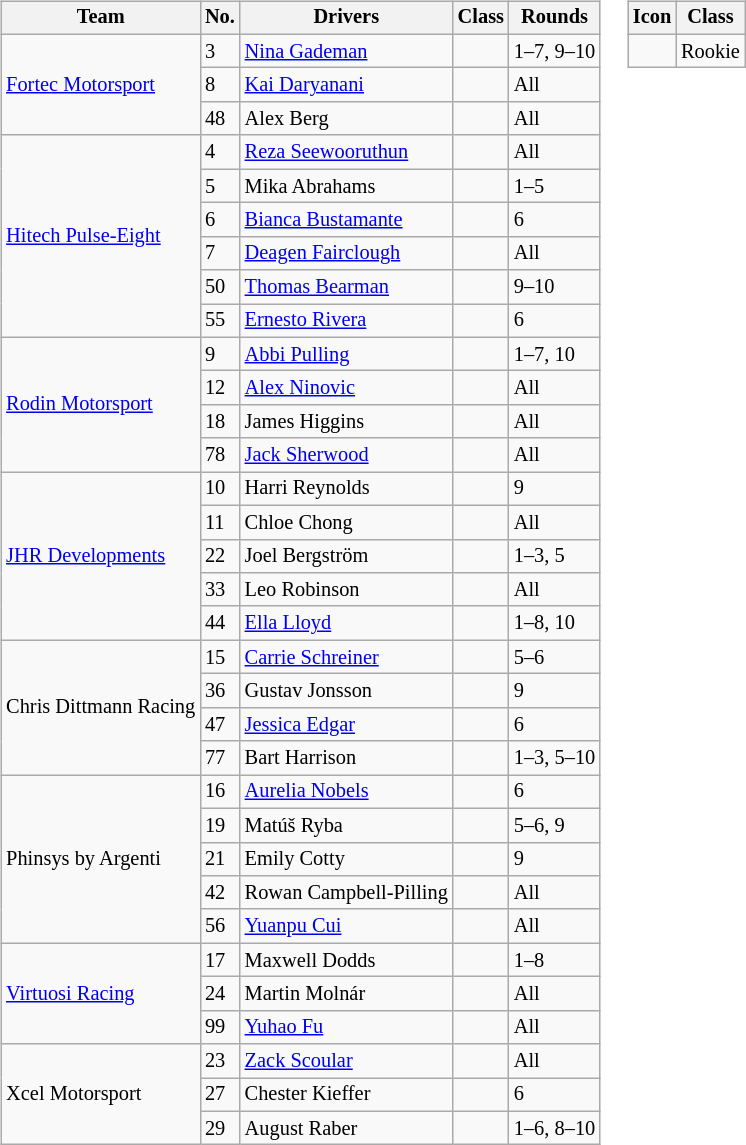<table>
<tr>
<td><br><table class="wikitable" style="font-size: 85%">
<tr>
<th>Team</th>
<th>No.</th>
<th>Drivers</th>
<th>Class</th>
<th>Rounds</th>
</tr>
<tr>
<td rowspan=3> <a href='#'>Fortec Motorsport</a></td>
<td>3</td>
<td> <a href='#'>Nina Gademan</a></td>
<td style="text-align:center"></td>
<td>1–7, 9–10</td>
</tr>
<tr>
<td>8</td>
<td> <a href='#'>Kai Daryanani</a></td>
<td></td>
<td>All</td>
</tr>
<tr>
<td>48</td>
<td> Alex Berg</td>
<td></td>
<td>All</td>
</tr>
<tr>
<td rowspan=6> <a href='#'>Hitech Pulse-Eight</a></td>
<td>4</td>
<td> <a href='#'>Reza Seewooruthun</a></td>
<td></td>
<td>All</td>
</tr>
<tr>
<td>5</td>
<td> Mika Abrahams</td>
<td></td>
<td>1–5</td>
</tr>
<tr>
<td>6</td>
<td> <a href='#'>Bianca Bustamante</a></td>
<td></td>
<td>6</td>
</tr>
<tr>
<td>7</td>
<td> <a href='#'>Deagen Fairclough</a></td>
<td></td>
<td>All</td>
</tr>
<tr>
<td>50</td>
<td> <a href='#'>Thomas Bearman</a></td>
<td style="text-align:center"></td>
<td>9–10</td>
</tr>
<tr>
<td>55</td>
<td> <a href='#'>Ernesto Rivera</a></td>
<td style="text-align:center"></td>
<td>6</td>
</tr>
<tr>
<td rowspan=4> <a href='#'>Rodin Motorsport</a></td>
<td>9</td>
<td> <a href='#'>Abbi Pulling</a></td>
<td></td>
<td>1–7, 10</td>
</tr>
<tr>
<td>12</td>
<td> <a href='#'>Alex Ninovic</a></td>
<td></td>
<td>All</td>
</tr>
<tr>
<td>18</td>
<td> James Higgins</td>
<td></td>
<td>All</td>
</tr>
<tr>
<td>78</td>
<td> <a href='#'>Jack Sherwood</a></td>
<td></td>
<td>All</td>
</tr>
<tr>
<td rowspan=5> <a href='#'>JHR Developments</a></td>
<td>10</td>
<td> Harri Reynolds</td>
<td style="text-align:center"></td>
<td>9</td>
</tr>
<tr>
<td>11</td>
<td> Chloe Chong</td>
<td></td>
<td>All</td>
</tr>
<tr>
<td>22</td>
<td> Joel Bergström</td>
<td style="text-align:center"></td>
<td>1–3, 5</td>
</tr>
<tr>
<td>33</td>
<td> Leo Robinson</td>
<td></td>
<td>All</td>
</tr>
<tr>
<td>44</td>
<td> <a href='#'>Ella Lloyd</a></td>
<td></td>
<td>1–8, 10</td>
</tr>
<tr>
<td rowspan=4> Chris Dittmann Racing</td>
<td>15</td>
<td> <a href='#'>Carrie Schreiner</a></td>
<td></td>
<td>5–6</td>
</tr>
<tr>
<td>36</td>
<td> Gustav Jonsson</td>
<td></td>
<td>9</td>
</tr>
<tr>
<td>47</td>
<td> <a href='#'>Jessica Edgar</a></td>
<td></td>
<td>6</td>
</tr>
<tr>
<td>77</td>
<td> Bart Harrison</td>
<td style="text-align:center"></td>
<td nowrap>1–3, 5–10</td>
</tr>
<tr>
<td rowspan=5> Phinsys by Argenti</td>
<td>16</td>
<td> <a href='#'>Aurelia Nobels</a></td>
<td></td>
<td>6</td>
</tr>
<tr>
<td>19</td>
<td> Matúš Ryba</td>
<td style="text-align:center"></td>
<td>5–6, 9</td>
</tr>
<tr>
<td>21</td>
<td> Emily Cotty</td>
<td style="text-align:center"></td>
<td>9</td>
</tr>
<tr>
<td>42</td>
<td nowrap> Rowan Campbell-Pilling</td>
<td style="text-align:center"></td>
<td>All</td>
</tr>
<tr>
<td>56</td>
<td> <a href='#'>Yuanpu Cui</a></td>
<td style="text-align:center"></td>
<td>All</td>
</tr>
<tr>
<td rowspan=3> <a href='#'>Virtuosi Racing</a></td>
<td>17</td>
<td> Maxwell Dodds</td>
<td></td>
<td>1–8</td>
</tr>
<tr>
<td>24</td>
<td> Martin Molnár</td>
<td style="text-align:center"></td>
<td>All</td>
</tr>
<tr>
<td>99</td>
<td> <a href='#'>Yuhao Fu</a></td>
<td style="text-align:center"></td>
<td>All</td>
</tr>
<tr>
<td rowspan=3> Xcel Motorsport</td>
<td>23</td>
<td> <a href='#'>Zack Scoular</a></td>
<td style="text-align:center"></td>
<td>All</td>
</tr>
<tr>
<td>27</td>
<td> Chester Kieffer</td>
<td></td>
<td>6</td>
</tr>
<tr>
<td>29</td>
<td> August Raber</td>
<td style="text-align:center"></td>
<td>1–6, 8–10</td>
</tr>
</table>
</td>
<td style="vertical-align:top"><br><table class="wikitable" style="font-size: 85%">
<tr>
<th>Icon</th>
<th>Class</th>
</tr>
<tr>
<td style="text-align:center"></td>
<td>Rookie</td>
</tr>
</table>
</td>
</tr>
</table>
